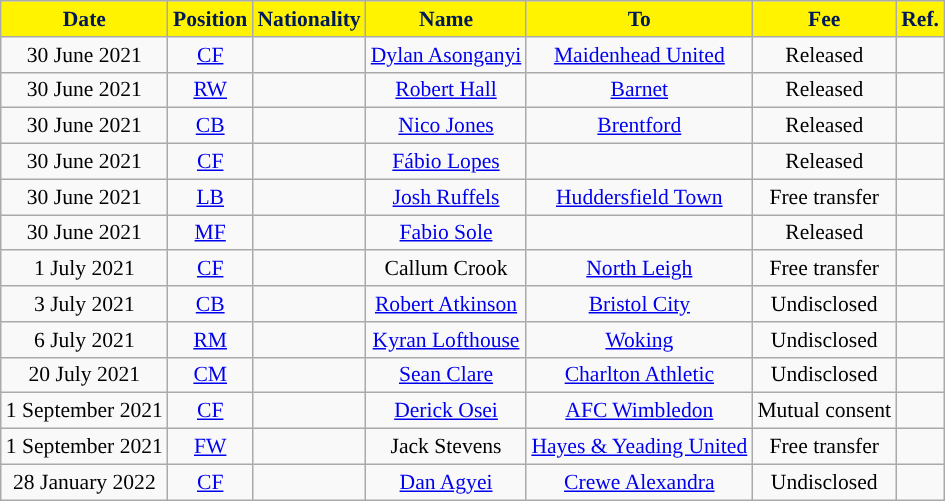<table class="wikitable"  style="text-align:center; font-size:90%; ">
<tr>
<th style="background:#FFF300; color:#001958; ">Date</th>
<th style="background:#FFF300; color:#001958; ">Position</th>
<th style="background:#FFF300; color:#001958; ">Nationality</th>
<th style="background:#FFF300; color:#001958; ">Name</th>
<th style="background:#FFF300; color:#001958; ">To</th>
<th style="background:#FFF300; color:#001958; ">Fee</th>
<th style="background:#FFF300; color:#001958; ">Ref.</th>
</tr>
<tr>
<td>30 June 2021</td>
<td><a href='#'>CF</a></td>
<td></td>
<td><a href='#'>Dylan Asonganyi</a></td>
<td> <a href='#'>Maidenhead United</a></td>
<td>Released</td>
<td></td>
</tr>
<tr>
<td>30 June 2021</td>
<td><a href='#'>RW</a></td>
<td></td>
<td><a href='#'>Robert Hall</a></td>
<td> <a href='#'>Barnet</a></td>
<td>Released</td>
<td></td>
</tr>
<tr>
<td>30 June 2021</td>
<td><a href='#'>CB</a></td>
<td></td>
<td><a href='#'>Nico Jones</a></td>
<td> <a href='#'>Brentford</a></td>
<td>Released</td>
<td></td>
</tr>
<tr>
<td>30 June 2021</td>
<td><a href='#'>CF</a></td>
<td></td>
<td><a href='#'>Fábio Lopes</a></td>
<td></td>
<td>Released</td>
<td></td>
</tr>
<tr>
<td>30 June 2021</td>
<td><a href='#'>LB</a></td>
<td></td>
<td><a href='#'>Josh Ruffels</a></td>
<td> <a href='#'>Huddersfield Town</a></td>
<td>Free transfer</td>
<td></td>
</tr>
<tr>
<td>30 June 2021</td>
<td><a href='#'>MF</a></td>
<td></td>
<td><a href='#'>Fabio Sole</a></td>
<td></td>
<td>Released</td>
<td></td>
</tr>
<tr>
<td>1 July 2021</td>
<td><a href='#'>CF</a></td>
<td></td>
<td>Callum Crook</td>
<td> <a href='#'>North Leigh</a></td>
<td>Free transfer</td>
<td></td>
</tr>
<tr>
<td>3 July 2021</td>
<td><a href='#'>CB</a></td>
<td></td>
<td><a href='#'>Robert Atkinson</a></td>
<td> <a href='#'>Bristol City</a></td>
<td>Undisclosed</td>
<td></td>
</tr>
<tr>
<td>6 July 2021</td>
<td><a href='#'>RM</a></td>
<td></td>
<td><a href='#'>Kyran Lofthouse</a></td>
<td> <a href='#'>Woking</a></td>
<td>Undisclosed</td>
<td></td>
</tr>
<tr>
<td>20 July 2021</td>
<td><a href='#'>CM</a></td>
<td></td>
<td><a href='#'>Sean Clare</a></td>
<td> <a href='#'>Charlton Athletic</a></td>
<td>Undisclosed</td>
<td></td>
</tr>
<tr>
<td>1 September 2021</td>
<td><a href='#'>CF</a></td>
<td></td>
<td><a href='#'>Derick Osei</a></td>
<td> <a href='#'>AFC Wimbledon</a></td>
<td>Mutual consent</td>
<td></td>
</tr>
<tr>
<td>1 September 2021</td>
<td><a href='#'>FW</a></td>
<td></td>
<td>Jack Stevens</td>
<td> <a href='#'>Hayes & Yeading United</a></td>
<td>Free transfer</td>
<td></td>
</tr>
<tr>
<td>28 January 2022</td>
<td><a href='#'>CF</a></td>
<td></td>
<td><a href='#'>Dan Agyei</a></td>
<td> <a href='#'>Crewe Alexandra</a></td>
<td>Undisclosed</td>
<td></td>
</tr>
</table>
